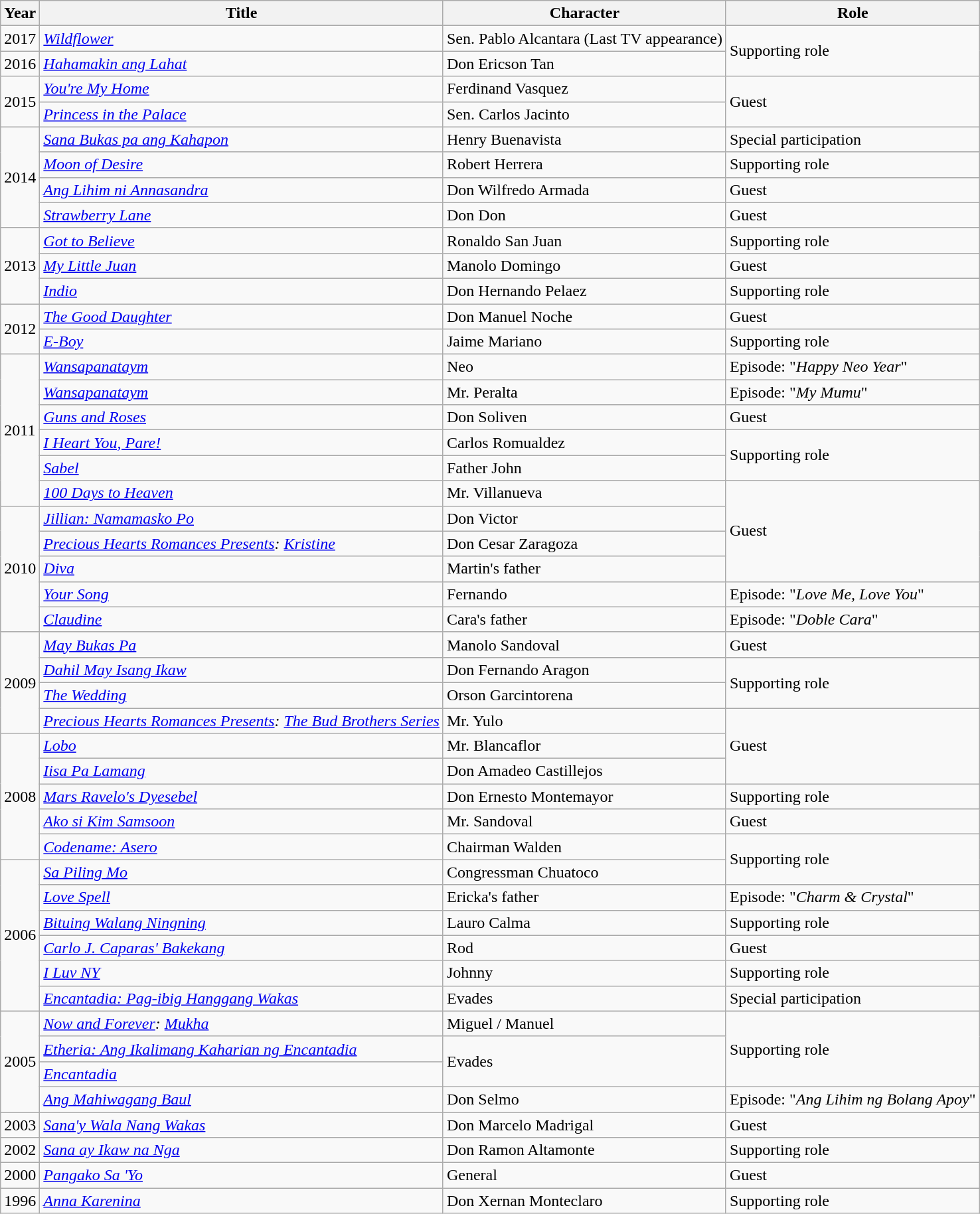<table class="wikitable">
<tr>
<th>Year</th>
<th>Title</th>
<th>Character</th>
<th>Role</th>
</tr>
<tr>
<td>2017</td>
<td><em><a href='#'>Wildflower</a></em></td>
<td>Sen. Pablo Alcantara (Last TV appearance)</td>
<td rowspan="2">Supporting role</td>
</tr>
<tr>
<td>2016</td>
<td><em><a href='#'>Hahamakin ang Lahat</a></em></td>
<td>Don Ericson Tan</td>
</tr>
<tr>
<td rowspan="2">2015</td>
<td><em><a href='#'>You're My Home</a></em></td>
<td>Ferdinand Vasquez</td>
<td rowspan="2">Guest</td>
</tr>
<tr>
<td><em><a href='#'>Princess in the Palace</a></em></td>
<td>Sen. Carlos Jacinto</td>
</tr>
<tr>
<td rowspan="4">2014</td>
<td><em><a href='#'>Sana Bukas pa ang Kahapon</a></em></td>
<td>Henry Buenavista</td>
<td>Special participation</td>
</tr>
<tr>
<td><em><a href='#'>Moon of Desire</a></em></td>
<td>Robert Herrera</td>
<td>Supporting role</td>
</tr>
<tr>
<td><em><a href='#'>Ang Lihim ni Annasandra</a></em></td>
<td>Don Wilfredo Armada</td>
<td>Guest</td>
</tr>
<tr>
<td><em><a href='#'>Strawberry Lane</a></em></td>
<td>Don Don</td>
<td>Guest</td>
</tr>
<tr>
<td rowspan=3>2013</td>
<td><em><a href='#'>Got to Believe</a></em></td>
<td>Ronaldo San Juan</td>
<td>Supporting role</td>
</tr>
<tr>
<td><em><a href='#'>My Little Juan</a></em></td>
<td>Manolo Domingo</td>
<td>Guest</td>
</tr>
<tr>
<td><em><a href='#'>Indio</a></em></td>
<td>Don Hernando Pelaez</td>
<td>Supporting role</td>
</tr>
<tr>
<td rowspan=2>2012</td>
<td><em><a href='#'>The Good Daughter</a></em></td>
<td>Don Manuel Noche</td>
<td>Guest</td>
</tr>
<tr>
<td><em><a href='#'>E-Boy</a></em></td>
<td>Jaime Mariano</td>
<td>Supporting role</td>
</tr>
<tr>
<td rowspan=6>2011</td>
<td><em><a href='#'>Wansapanataym</a></em></td>
<td>Neo</td>
<td>Episode: "<em>Happy Neo Year</em>"</td>
</tr>
<tr>
<td><em><a href='#'>Wansapanataym</a></em></td>
<td>Mr. Peralta</td>
<td>Episode: "<em>My Mumu</em>"</td>
</tr>
<tr>
<td><em><a href='#'>Guns and Roses</a></em></td>
<td>Don Soliven</td>
<td>Guest</td>
</tr>
<tr>
<td><em><a href='#'>I Heart You, Pare!</a></em></td>
<td>Carlos Romualdez</td>
<td rowspan="2">Supporting role</td>
</tr>
<tr>
<td><em><a href='#'>Sabel</a></em></td>
<td>Father John</td>
</tr>
<tr>
<td><em><a href='#'>100 Days to Heaven</a></em></td>
<td>Mr. Villanueva</td>
<td rowspan="4">Guest</td>
</tr>
<tr>
<td rowspan=5>2010</td>
<td><em><a href='#'>Jillian: Namamasko Po</a></em></td>
<td>Don Victor</td>
</tr>
<tr>
<td><em><a href='#'>Precious Hearts Romances Presents</a>: <a href='#'>Kristine</a></em></td>
<td>Don Cesar Zaragoza</td>
</tr>
<tr>
<td><em><a href='#'>Diva</a></em></td>
<td>Martin's father</td>
</tr>
<tr>
<td><em><a href='#'>Your Song</a></em></td>
<td>Fernando</td>
<td>Episode: "<em>Love Me, Love You</em>"</td>
</tr>
<tr>
<td><em><a href='#'>Claudine</a></em></td>
<td>Cara's father</td>
<td>Episode: "<em>Doble Cara</em>"</td>
</tr>
<tr>
<td rowspan="4">2009</td>
<td><em><a href='#'>May Bukas Pa</a></em></td>
<td>Manolo Sandoval</td>
<td>Guest</td>
</tr>
<tr>
<td><em><a href='#'>Dahil May Isang Ikaw</a></em></td>
<td>Don Fernando Aragon</td>
<td rowspan="2">Supporting role</td>
</tr>
<tr>
<td><em><a href='#'>The Wedding</a></em></td>
<td>Orson Garcintorena</td>
</tr>
<tr>
<td><em><a href='#'>Precious Hearts Romances Presents</a>: <a href='#'>The Bud Brothers Series</a></em></td>
<td>Mr. Yulo</td>
<td rowspan="3">Guest</td>
</tr>
<tr>
<td rowspan=5>2008</td>
<td><em><a href='#'>Lobo</a></em></td>
<td>Mr. Blancaflor</td>
</tr>
<tr>
<td><em><a href='#'>Iisa Pa Lamang</a></em></td>
<td>Don Amadeo Castillejos</td>
</tr>
<tr>
<td><em><a href='#'>Mars Ravelo's Dyesebel</a></em></td>
<td>Don Ernesto Montemayor</td>
<td>Supporting role</td>
</tr>
<tr>
<td><em><a href='#'>Ako si Kim Samsoon</a></em></td>
<td>Mr. Sandoval</td>
<td>Guest</td>
</tr>
<tr>
<td><em><a href='#'>Codename: Asero</a></em></td>
<td>Chairman Walden</td>
<td rowspan="2">Supporting role</td>
</tr>
<tr>
<td rowspan="6">2006</td>
<td><em><a href='#'>Sa Piling Mo</a></em></td>
<td>Congressman Chuatoco</td>
</tr>
<tr>
<td><em><a href='#'>Love Spell</a></em></td>
<td>Ericka's father</td>
<td>Episode: "<em>Charm & Crystal</em>"</td>
</tr>
<tr>
<td><em><a href='#'>Bituing Walang Ningning</a></em></td>
<td>Lauro Calma</td>
<td>Supporting role</td>
</tr>
<tr>
<td><em><a href='#'>Carlo J. Caparas' Bakekang</a></em></td>
<td>Rod</td>
<td>Guest</td>
</tr>
<tr>
<td><em><a href='#'>I Luv NY</a></em></td>
<td>Johnny</td>
<td>Supporting role</td>
</tr>
<tr>
<td><em><a href='#'>Encantadia: Pag-ibig Hanggang Wakas</a></em></td>
<td>Evades</td>
<td>Special participation</td>
</tr>
<tr>
<td rowspan="4">2005</td>
<td><em><a href='#'>Now and Forever</a>: <a href='#'>Mukha</a></em></td>
<td>Miguel / Manuel</td>
<td rowspan="3">Supporting role</td>
</tr>
<tr>
<td><em><a href='#'>Etheria: Ang Ikalimang Kaharian ng Encantadia</a></em></td>
<td rowspan="2">Evades</td>
</tr>
<tr>
<td><em><a href='#'>Encantadia</a></em></td>
</tr>
<tr>
<td><em><a href='#'>Ang Mahiwagang Baul</a></em></td>
<td>Don Selmo</td>
<td>Episode: "<em>Ang Lihim ng Bolang Apoy</em>"</td>
</tr>
<tr>
<td>2003</td>
<td><em><a href='#'>Sana'y Wala Nang Wakas</a></em></td>
<td>Don Marcelo Madrigal</td>
<td>Guest</td>
</tr>
<tr>
<td>2002</td>
<td><em><a href='#'>Sana ay Ikaw na Nga</a></em></td>
<td>Don Ramon Altamonte</td>
<td>Supporting role</td>
</tr>
<tr>
<td>2000</td>
<td><em><a href='#'>Pangako Sa 'Yo</a></em></td>
<td>General</td>
<td>Guest</td>
</tr>
<tr>
<td>1996</td>
<td><em><a href='#'>Anna Karenina</a></em></td>
<td>Don Xernan Monteclaro</td>
<td>Supporting role</td>
</tr>
</table>
